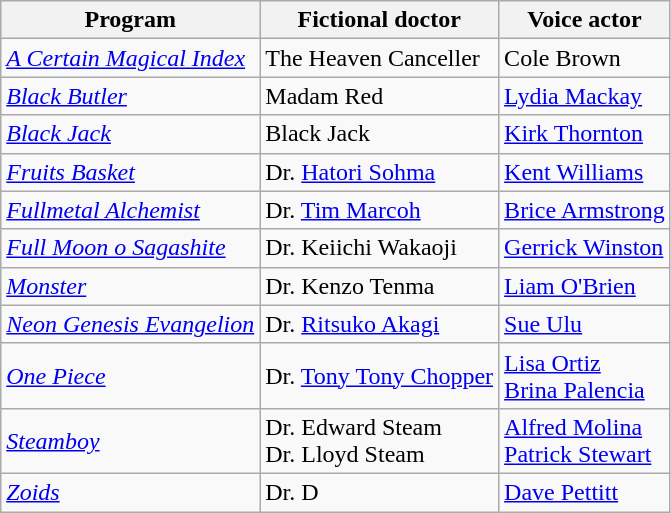<table class="wikitable">
<tr>
<th>Program</th>
<th>Fictional doctor</th>
<th>Voice actor</th>
</tr>
<tr>
<td><em><a href='#'>A Certain Magical Index</a></em></td>
<td>The Heaven Canceller</td>
<td>Cole Brown</td>
</tr>
<tr>
<td><em><a href='#'>Black Butler</a></em></td>
<td>Madam Red</td>
<td><a href='#'>Lydia Mackay</a></td>
</tr>
<tr>
<td><em><a href='#'>Black Jack</a></em></td>
<td>Black Jack</td>
<td><a href='#'>Kirk Thornton</a></td>
</tr>
<tr>
<td><em><a href='#'>Fruits Basket</a></em></td>
<td>Dr. <a href='#'>Hatori Sohma</a></td>
<td><a href='#'>Kent Williams</a></td>
</tr>
<tr>
<td><em><a href='#'>Fullmetal Alchemist</a></em></td>
<td>Dr. <a href='#'>Tim Marcoh</a></td>
<td><a href='#'>Brice Armstrong</a></td>
</tr>
<tr>
<td><em><a href='#'>Full Moon o Sagashite</a></em></td>
<td>Dr. Keiichi Wakaoji</td>
<td><a href='#'>Gerrick Winston</a></td>
</tr>
<tr>
<td><em><a href='#'>Monster</a></em></td>
<td>Dr. Kenzo Tenma</td>
<td><a href='#'>Liam O'Brien</a></td>
</tr>
<tr>
<td><em><a href='#'>Neon Genesis Evangelion</a></em></td>
<td>Dr. <a href='#'>Ritsuko Akagi</a></td>
<td><a href='#'>Sue Ulu</a></td>
</tr>
<tr>
<td><em><a href='#'>One Piece</a></em></td>
<td>Dr. <a href='#'>Tony Tony Chopper</a></td>
<td><a href='#'>Lisa Ortiz</a><br><a href='#'>Brina Palencia</a></td>
</tr>
<tr>
<td><em><a href='#'>Steamboy</a></em></td>
<td>Dr. Edward Steam<br>Dr. Lloyd Steam</td>
<td><a href='#'>Alfred Molina</a><br><a href='#'>Patrick Stewart</a></td>
</tr>
<tr>
<td><em><a href='#'>Zoids</a></em></td>
<td>Dr. D</td>
<td><a href='#'>Dave Pettitt</a></td>
</tr>
</table>
